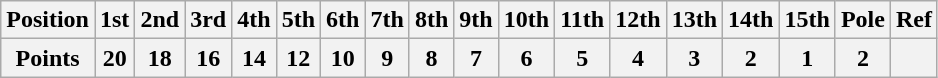<table class="wikitable">
<tr>
<th>Position</th>
<th>1st</th>
<th>2nd</th>
<th>3rd</th>
<th>4th</th>
<th>5th</th>
<th>6th</th>
<th>7th</th>
<th>8th</th>
<th>9th</th>
<th>10th</th>
<th>11th</th>
<th>12th</th>
<th>13th</th>
<th>14th</th>
<th>15th</th>
<th>Pole</th>
<th>Ref</th>
</tr>
<tr>
<th>Points</th>
<th>20</th>
<th>18</th>
<th>16</th>
<th>14</th>
<th>12</th>
<th>10</th>
<th>9</th>
<th>8</th>
<th>7</th>
<th>6</th>
<th>5</th>
<th>4</th>
<th>3</th>
<th>2</th>
<th>1</th>
<th>2</th>
<th></th>
</tr>
</table>
